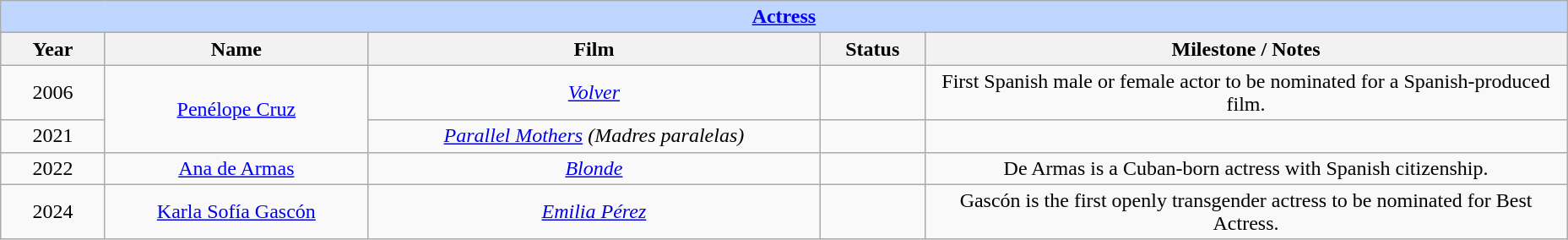<table class="wikitable" style="text-align: center">
<tr ---- bgcolor="#bfd7ff">
<td colspan=5 align=center><strong><a href='#'>Actress</a></strong></td>
</tr>
<tr ---- bgcolor="#ebf5ff">
<th width="75">Year</th>
<th width="200">Name</th>
<th width="350">Film</th>
<th width="75">Status</th>
<th width="500">Milestone / Notes</th>
</tr>
<tr>
<td style="text-align: center">2006</td>
<td rowspan="2"><a href='#'>Penélope Cruz</a></td>
<td><em><a href='#'>Volver</a></em></td>
<td></td>
<td>First Spanish male or female actor to be nominated for a Spanish-produced film.</td>
</tr>
<tr>
<td style="text-align: center">2021</td>
<td><em><a href='#'>Parallel Mothers</a></em> <em>(Madres paralelas)</em></td>
<td></td>
<td></td>
</tr>
<tr>
<td style="text-align: center">2022</td>
<td><a href='#'>Ana de Armas</a></td>
<td><em><a href='#'>Blonde</a></em></td>
<td></td>
<td>De Armas is a Cuban-born actress with Spanish citizenship.</td>
</tr>
<tr>
<td style="text-align: center">2024</td>
<td><a href='#'>Karla Sofía Gascón</a></td>
<td><em><a href='#'>Emilia Pérez</a></em></td>
<td></td>
<td>Gascón is the first openly transgender actress to be nominated for Best Actress.</td>
</tr>
</table>
